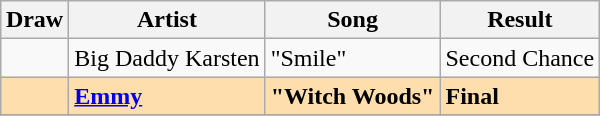<table class="sortable wikitable" style="margin: 1em auto 1em auto;">
<tr>
<th scope="col">Draw</th>
<th scope="col">Artist</th>
<th scope="col">Song</th>
<th scope="col">Result</th>
</tr>
<tr>
<td></td>
<td>Big Daddy Karsten</td>
<td>"Smile"</td>
<td>Second Chance</td>
</tr>
<tr style="background: navajowhite; font-weight: bold;">
<td></td>
<td><a href='#'>Emmy</a></td>
<td>"Witch Woods"</td>
<td>Final</td>
</tr>
<tr>
</tr>
</table>
